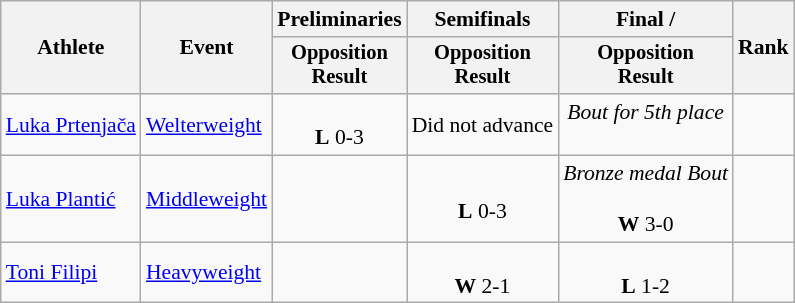<table class="wikitable" style="font-size:90%;">
<tr>
<th rowspan=2>Athlete</th>
<th rowspan=2>Event</th>
<th>Preliminaries</th>
<th>Semifinals</th>
<th>Final / </th>
<th rowspan=2>Rank</th>
</tr>
<tr style="font-size:95%">
<th>Opposition<br>Result</th>
<th>Opposition<br>Result</th>
<th>Opposition<br>Result</th>
</tr>
<tr align=center>
<td align=left><a href='#'>Luka Prtenjača</a></td>
<td align=left><a href='#'>Welterweight</a></td>
<td><br><strong>L</strong> 0-3</td>
<td>Did not advance</td>
<td><em>Bout for 5th place</em><br><br></td>
<td></td>
</tr>
<tr align=center>
<td align=left><a href='#'>Luka Plantić</a></td>
<td align=left><a href='#'>Middleweight</a></td>
<td></td>
<td><br><strong>L</strong> 0-3</td>
<td><em>Bronze medal Bout</em><br><br><strong>W</strong> 3-0</td>
<td></td>
</tr>
<tr align=center>
<td align=left><a href='#'>Toni Filipi</a></td>
<td align=left><a href='#'>Heavyweight</a></td>
<td></td>
<td><br><strong>W</strong> 2-1</td>
<td><br><strong>L</strong> 1-2</td>
<td></td>
</tr>
</table>
